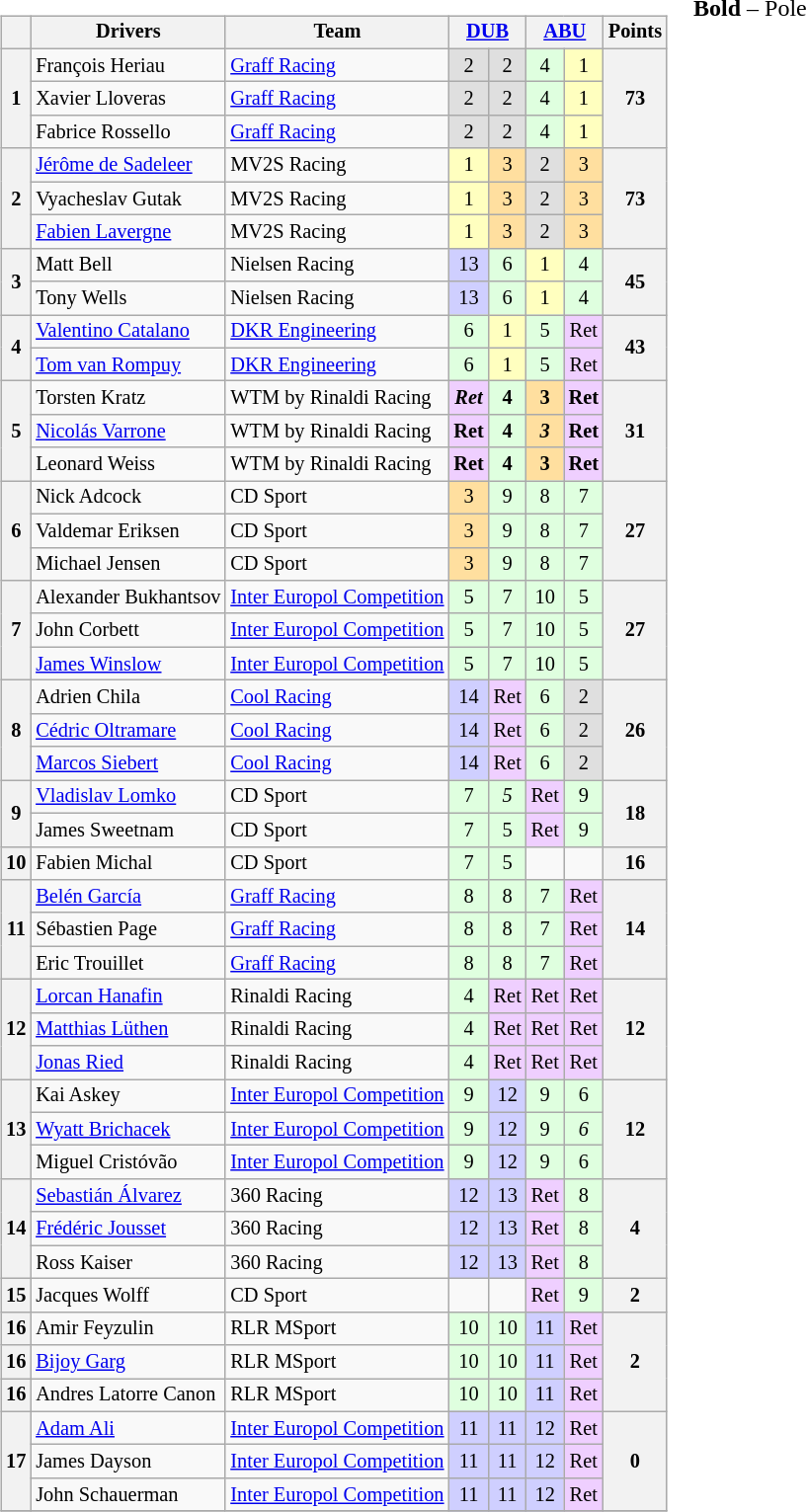<table>
<tr>
<td></td>
<td valign="top"><br><table class="wikitable" style="font-size:85%; text-align:center;">
<tr>
<th></th>
<th>Drivers</th>
<th>Team</th>
<th colspan=2><a href='#'>DUB</a><br></th>
<th colspan=2><a href='#'>ABU</a><br></th>
<th>Points</th>
</tr>
<tr>
<th rowspan="3">1</th>
<td align="left"> François Heriau</td>
<td align="left"> <a href='#'>Graff Racing</a></td>
<td style="background:#DFDFDF;">2</td>
<td style="background:#DFDFDF;">2</td>
<td style="background:#DFFFDF;">4</td>
<td style="background:#FFFFBF;">1</td>
<th rowspan="3">73</th>
</tr>
<tr>
<td align="left"> Xavier Lloveras</td>
<td align="left"> <a href='#'>Graff Racing</a></td>
<td style="background:#DFDFDF;">2</td>
<td style="background:#DFDFDF;">2</td>
<td style="background:#DFFFDF;">4</td>
<td style="background:#FFFFBF;">1</td>
</tr>
<tr>
<td align="left"> Fabrice Rossello</td>
<td align="left"> <a href='#'>Graff Racing</a></td>
<td style="background:#DFDFDF;">2</td>
<td style="background:#DFDFDF;">2</td>
<td style="background:#DFFFDF;">4</td>
<td style="background:#FFFFBF;">1</td>
</tr>
<tr>
<th rowspan="3">2</th>
<td align="left"> <a href='#'>Jérôme de Sadeleer</a></td>
<td align="left"> MV2S Racing</td>
<td style="background:#FFFFBF;">1</td>
<td style="background:#FFDF9F;">3</td>
<td style="background:#DFDFDF;">2</td>
<td style="background:#FFDF9F;">3</td>
<th rowspan="3">73</th>
</tr>
<tr>
<td align="left"> Vyacheslav Gutak</td>
<td align="left"> MV2S Racing</td>
<td style="background:#FFFFBF;">1</td>
<td style="background:#FFDF9F;">3</td>
<td style="background:#DFDFDF;">2</td>
<td style="background:#FFDF9F;">3</td>
</tr>
<tr>
<td align="left"> <a href='#'>Fabien Lavergne</a></td>
<td align="left"> MV2S Racing</td>
<td style="background:#FFFFBF;">1</td>
<td style="background:#FFDF9F;">3</td>
<td style="background:#DFDFDF;">2</td>
<td style="background:#FFDF9F;">3</td>
</tr>
<tr>
<th rowspan="2">3</th>
<td align="left"> Matt Bell</td>
<td align="left"> Nielsen Racing</td>
<td style="background:#CFCFFF;">13</td>
<td style="background:#DFFFDF;">6</td>
<td style="background:#FFFFBF;">1</td>
<td style="background:#DFFFDF;">4</td>
<th rowspan="2">45</th>
</tr>
<tr>
<td align="left"> Tony Wells</td>
<td align="left"> Nielsen Racing</td>
<td style="background:#CFCFFF;">13</td>
<td style="background:#DFFFDF;">6</td>
<td style="background:#FFFFBF;">1</td>
<td style="background:#DFFFDF;">4</td>
</tr>
<tr>
<th rowspan="2">4</th>
<td align="left"> <a href='#'>Valentino Catalano</a></td>
<td align="left"> <a href='#'>DKR Engineering</a></td>
<td style="background:#DFFFDF;">6</td>
<td style="background:#FFFFBF;">1</td>
<td style="background:#DFFFDF;">5</td>
<td style="background:#EFCFFF;">Ret</td>
<th rowspan="2">43</th>
</tr>
<tr>
<td align="left"> <a href='#'>Tom van Rompuy</a></td>
<td align="left"> <a href='#'>DKR Engineering</a></td>
<td style="background:#DFFFDF;">6</td>
<td style="background:#FFFFBF;">1</td>
<td style="background:#DFFFDF;">5</td>
<td style="background:#EFCFFF;">Ret</td>
</tr>
<tr>
<th rowspan="3">5</th>
<td align="left"> Torsten Kratz</td>
<td align="left"> WTM by Rinaldi Racing</td>
<td style="background:#EFCFFF;"><strong><em>Ret</em></strong></td>
<td style="background:#DFFFDF;"><strong>4</strong></td>
<td style="background:#FFDF9F;"><strong>3</strong></td>
<td style="background:#EFCFFF;"><strong>Ret</strong></td>
<th rowspan="3">31</th>
</tr>
<tr>
<td align="left"> <a href='#'>Nicolás Varrone</a></td>
<td align="left"> WTM by Rinaldi Racing</td>
<td style="background:#EFCFFF;"><strong>Ret</strong></td>
<td style="background:#DFFFDF;"><strong>4</strong></td>
<td style="background:#FFDF9F;"><strong><em>3</em></strong></td>
<td style="background:#EFCFFF;"><strong>Ret</strong></td>
</tr>
<tr>
<td align="left"> Leonard Weiss</td>
<td align="left"> WTM by Rinaldi Racing</td>
<td style="background:#EFCFFF;"><strong>Ret</strong></td>
<td style="background:#DFFFDF;"><strong>4</strong></td>
<td style="background:#FFDF9F;"><strong>3</strong></td>
<td style="background:#EFCFFF;"><strong>Ret</strong></td>
</tr>
<tr>
<th rowspan="3">6</th>
<td align="left"> Nick Adcock</td>
<td align="left"> CD Sport</td>
<td style="background:#FFDF9F;">3</td>
<td style="background:#DFFFDF;">9</td>
<td style="background:#DFFFDF;">8</td>
<td style="background:#DFFFDF;">7</td>
<th rowspan="3">27</th>
</tr>
<tr>
<td align="left"> Valdemar Eriksen</td>
<td align="left"> CD Sport</td>
<td style="background:#FFDF9F;">3</td>
<td style="background:#DFFFDF;">9</td>
<td style="background:#DFFFDF;">8</td>
<td style="background:#DFFFDF;">7</td>
</tr>
<tr>
<td align="left"> Michael Jensen</td>
<td align="left"> CD Sport</td>
<td style="background:#FFDF9F;">3</td>
<td style="background:#DFFFDF;">9</td>
<td style="background:#DFFFDF;">8</td>
<td style="background:#DFFFDF;">7</td>
</tr>
<tr>
<th rowspan="3">7</th>
<td align="left"> Alexander Bukhantsov</td>
<td align="left"> <a href='#'>Inter Europol Competition</a></td>
<td style="background:#DFFFDF;">5</td>
<td style="background:#DFFFDF;">7</td>
<td style="background:#DFFFDF;">10</td>
<td style="background:#DFFFDF;">5</td>
<th rowspan="3">27</th>
</tr>
<tr>
<td align="left"> John Corbett</td>
<td align="left"> <a href='#'>Inter Europol Competition</a></td>
<td style="background:#DFFFDF;">5</td>
<td style="background:#DFFFDF;">7</td>
<td style="background:#DFFFDF;">10</td>
<td style="background:#DFFFDF;">5</td>
</tr>
<tr>
<td align="left"> <a href='#'>James Winslow</a></td>
<td align="left"> <a href='#'>Inter Europol Competition</a></td>
<td style="background:#DFFFDF;">5</td>
<td style="background:#DFFFDF;">7</td>
<td style="background:#DFFFDF;">10</td>
<td style="background:#DFFFDF;">5</td>
</tr>
<tr>
<th rowspan="3">8</th>
<td align="left"> Adrien Chila</td>
<td align="left"> <a href='#'>Cool Racing</a></td>
<td style="background:#CFCFFF;">14</td>
<td style="background:#EFCFFF;">Ret</td>
<td style="background:#DFFFDF;">6</td>
<td style="background:#DFDFDF;">2</td>
<th rowspan="3">26</th>
</tr>
<tr>
<td align="left"> <a href='#'>Cédric Oltramare</a></td>
<td align="left"> <a href='#'>Cool Racing</a></td>
<td style="background:#CFCFFF;">14</td>
<td style="background:#EFCFFF;">Ret</td>
<td style="background:#DFFFDF;">6</td>
<td style="background:#DFDFDF;">2</td>
</tr>
<tr>
<td align="left"> <a href='#'>Marcos Siebert</a></td>
<td align="left"> <a href='#'>Cool Racing</a></td>
<td style="background:#CFCFFF;">14</td>
<td style="background:#EFCFFF;">Ret</td>
<td style="background:#DFFFDF;">6</td>
<td style="background:#DFDFDF;">2</td>
</tr>
<tr>
<th rowspan="2">9</th>
<td align="left"> <a href='#'>Vladislav Lomko</a></td>
<td align="left"> CD Sport</td>
<td style="background:#DFFFDF;">7</td>
<td style="background:#DFFFDF;"><em>5</em></td>
<td style="background:#EFCFFF;">Ret</td>
<td style="background:#DFFFDF;">9</td>
<th rowspan="2">18</th>
</tr>
<tr>
<td align="left"> James Sweetnam</td>
<td align="left"> CD Sport</td>
<td style="background:#DFFFDF;">7</td>
<td style="background:#DFFFDF;">5</td>
<td style="background:#EFCFFF;">Ret</td>
<td style="background:#DFFFDF;">9</td>
</tr>
<tr>
<th>10</th>
<td align="left"> Fabien Michal</td>
<td align="left"> CD Sport</td>
<td style="background:#DFFFDF;">7</td>
<td style="background:#DFFFDF;">5</td>
<td></td>
<td></td>
<th>16</th>
</tr>
<tr>
<th rowspan="3">11</th>
<td align="left"> <a href='#'>Belén García</a></td>
<td align="left"> <a href='#'>Graff Racing</a></td>
<td style="background:#DFFFDF;">8</td>
<td style="background:#DFFFDF;">8</td>
<td style="background:#DFFFDF;">7</td>
<td style="background:#EFCFFF;">Ret</td>
<th rowspan="3">14</th>
</tr>
<tr>
<td align="left"> Sébastien Page</td>
<td align="left"> <a href='#'>Graff Racing</a></td>
<td style="background:#DFFFDF;">8</td>
<td style="background:#DFFFDF;">8</td>
<td style="background:#DFFFDF;">7</td>
<td style="background:#EFCFFF;">Ret</td>
</tr>
<tr>
<td align="left"> Eric Trouillet</td>
<td align="left"> <a href='#'>Graff Racing</a></td>
<td style="background:#DFFFDF;">8</td>
<td style="background:#DFFFDF;">8</td>
<td style="background:#DFFFDF;">7</td>
<td style="background:#EFCFFF;">Ret</td>
</tr>
<tr>
<th rowspan="3">12</th>
<td align="left"> <a href='#'>Lorcan Hanafin</a></td>
<td align="left"> Rinaldi Racing</td>
<td style="background:#DFFFDF;">4</td>
<td style="background:#EFCFFF;">Ret</td>
<td style="background:#EFCFFF;">Ret</td>
<td style="background:#EFCFFF;">Ret</td>
<th rowspan="3">12</th>
</tr>
<tr>
<td align="left"> <a href='#'>Matthias Lüthen</a></td>
<td align="left"> Rinaldi Racing</td>
<td style="background:#DFFFDF;">4</td>
<td style="background:#EFCFFF;">Ret</td>
<td style="background:#EFCFFF;">Ret</td>
<td style="background:#EFCFFF;">Ret</td>
</tr>
<tr>
<td align="left"> <a href='#'>Jonas Ried</a></td>
<td align="left"> Rinaldi Racing</td>
<td style="background:#DFFFDF;">4</td>
<td style="background:#EFCFFF;">Ret</td>
<td style="background:#EFCFFF;">Ret</td>
<td style="background:#EFCFFF;">Ret</td>
</tr>
<tr>
<th rowspan="3">13</th>
<td align="left"> Kai Askey</td>
<td align="left"> <a href='#'>Inter Europol Competition</a></td>
<td style="background:#DFFFDF;">9</td>
<td style="background:#CFCFFF;">12</td>
<td style="background:#DFFFDF;">9</td>
<td style="background:#DFFFDF;">6</td>
<th rowspan="3">12</th>
</tr>
<tr>
<td align="left"> <a href='#'>Wyatt Brichacek</a></td>
<td align="left"> <a href='#'>Inter Europol Competition</a></td>
<td style="background:#DFFFDF;">9</td>
<td style="background:#CFCFFF;">12</td>
<td style="background:#DFFFDF;">9</td>
<td style="background:#DFFFDF;"><em>6</em></td>
</tr>
<tr>
<td align="left"> Miguel Cristóvão</td>
<td align="left"> <a href='#'>Inter Europol Competition</a></td>
<td style="background:#DFFFDF;">9</td>
<td style="background:#CFCFFF;">12</td>
<td style="background:#DFFFDF;">9</td>
<td style="background:#DFFFDF;">6</td>
</tr>
<tr>
<th rowspan="3">14</th>
<td align="left"> <a href='#'>Sebastián Álvarez</a></td>
<td align="left"> 360 Racing</td>
<td style="background:#CFCFFF;">12</td>
<td style="background:#CFCFFF;">13</td>
<td style="background:#EFCFFF;">Ret</td>
<td style="background:#DFFFDF;">8</td>
<th rowspan="3">4</th>
</tr>
<tr>
<td align="left"> <a href='#'>Frédéric Jousset</a></td>
<td align="left"> 360 Racing</td>
<td style="background:#CFCFFF;">12</td>
<td style="background:#CFCFFF;">13</td>
<td style="background:#EFCFFF;">Ret</td>
<td style="background:#DFFFDF;">8</td>
</tr>
<tr>
<td align="left"> Ross Kaiser</td>
<td align="left"> 360 Racing</td>
<td style="background:#CFCFFF;">12</td>
<td style="background:#CFCFFF;">13</td>
<td style="background:#EFCFFF;">Ret</td>
<td style="background:#DFFFDF;">8</td>
</tr>
<tr>
<th>15</th>
<td align="left"> Jacques Wolff</td>
<td align="left"> CD Sport</td>
<td></td>
<td></td>
<td style="background:#EFCFFF;">Ret</td>
<td style="background:#DFFFDF;">9</td>
<th>2</th>
</tr>
<tr>
<th>16</th>
<td align="left"> Amir Feyzulin</td>
<td align="left"> RLR MSport</td>
<td style="background:#DFFFDF;">10</td>
<td style="background:#DFFFDF;">10</td>
<td style="background:#CFCFFF;">11</td>
<td style="background:#EFCFFF;">Ret</td>
<th rowspan="3">2</th>
</tr>
<tr>
<th>16</th>
<td align="left"> <a href='#'>Bijoy Garg</a></td>
<td align="left"> RLR MSport</td>
<td style="background:#DFFFDF;">10</td>
<td style="background:#DFFFDF;">10</td>
<td style="background:#CFCFFF;">11</td>
<td style="background:#EFCFFF;">Ret</td>
</tr>
<tr>
<th>16</th>
<td align="left"> Andres Latorre Canon</td>
<td align="left"> RLR MSport</td>
<td style="background:#DFFFDF;">10</td>
<td style="background:#DFFFDF;">10</td>
<td style="background:#CFCFFF;">11</td>
<td style="background:#EFCFFF;">Ret</td>
</tr>
<tr>
<th rowspan="3">17</th>
<td align="left"> <a href='#'>Adam Ali</a></td>
<td align="left"> <a href='#'>Inter Europol Competition</a></td>
<td style="background:#CFCFFF;">11</td>
<td style="background:#CFCFFF;">11</td>
<td style="background:#CFCFFF;">12</td>
<td style="background:#EFCFFF;">Ret</td>
<th rowspan="3">0</th>
</tr>
<tr>
<td align="left"> James Dayson</td>
<td align="left"> <a href='#'>Inter Europol Competition</a></td>
<td style="background:#CFCFFF;">11</td>
<td style="background:#CFCFFF;">11</td>
<td style="background:#CFCFFF;">12</td>
<td style="background:#EFCFFF;">Ret</td>
</tr>
<tr>
<td align="left"> John Schauerman</td>
<td align="left"> <a href='#'>Inter Europol Competition</a></td>
<td style="background:#CFCFFF;">11</td>
<td style="background:#CFCFFF;">11</td>
<td style="background:#CFCFFF;">12</td>
<td style="background:#EFCFFF;">Ret</td>
</tr>
<tr>
</tr>
</table>
</td>
<td valign="top"><br>
<span><strong>Bold</strong> – Pole<br></span></td>
</tr>
</table>
